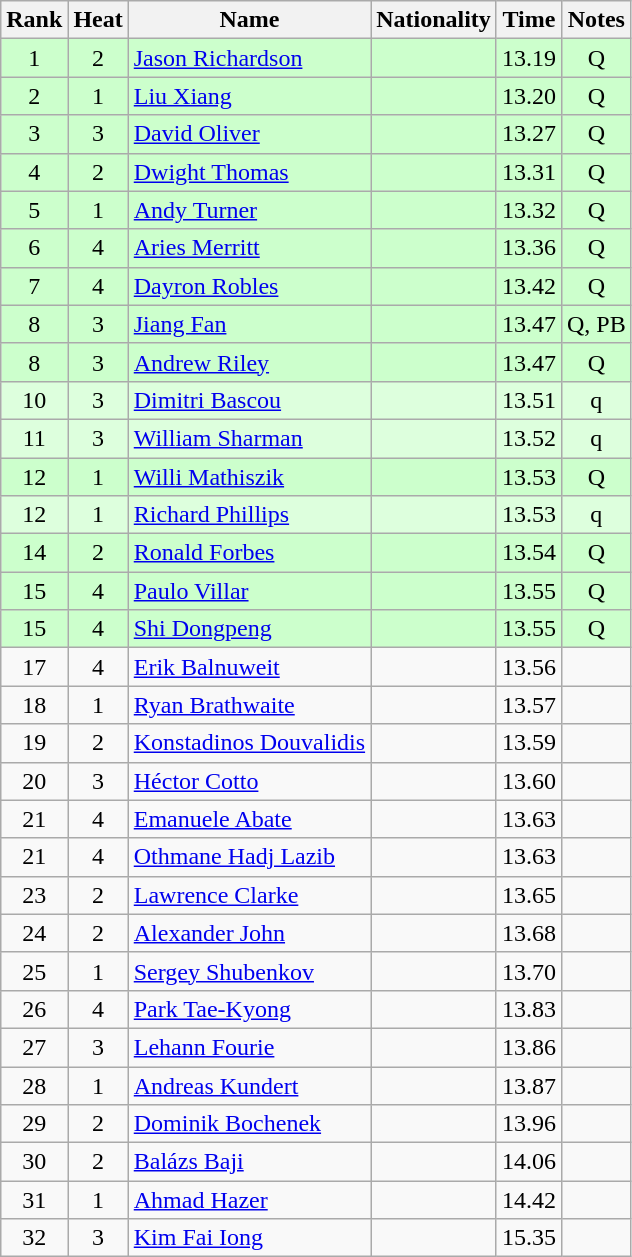<table class="wikitable sortable" style="text-align:center">
<tr>
<th>Rank</th>
<th>Heat</th>
<th>Name</th>
<th>Nationality</th>
<th>Time</th>
<th>Notes</th>
</tr>
<tr bgcolor=ccffcc>
<td>1</td>
<td>2</td>
<td align=left><a href='#'>Jason Richardson</a></td>
<td align=left></td>
<td>13.19</td>
<td>Q</td>
</tr>
<tr bgcolor=ccffcc>
<td>2</td>
<td>1</td>
<td align=left><a href='#'>Liu Xiang</a></td>
<td align=left></td>
<td>13.20</td>
<td>Q</td>
</tr>
<tr bgcolor=ccffcc>
<td>3</td>
<td>3</td>
<td align=left><a href='#'>David Oliver</a></td>
<td align=left></td>
<td>13.27</td>
<td>Q</td>
</tr>
<tr bgcolor=ccffcc>
<td>4</td>
<td>2</td>
<td align=left><a href='#'>Dwight Thomas</a></td>
<td align=left></td>
<td>13.31</td>
<td>Q</td>
</tr>
<tr bgcolor=ccffcc>
<td>5</td>
<td>1</td>
<td align=left><a href='#'>Andy Turner</a></td>
<td align=left></td>
<td>13.32</td>
<td>Q</td>
</tr>
<tr bgcolor=ccffcc>
<td>6</td>
<td>4</td>
<td align=left><a href='#'>Aries Merritt</a></td>
<td align=left></td>
<td>13.36</td>
<td>Q</td>
</tr>
<tr bgcolor=ccffcc>
<td>7</td>
<td>4</td>
<td align=left><a href='#'>Dayron Robles</a></td>
<td align=left></td>
<td>13.42</td>
<td>Q</td>
</tr>
<tr bgcolor=ccffcc>
<td>8</td>
<td>3</td>
<td align=left><a href='#'>Jiang Fan</a></td>
<td align=left></td>
<td>13.47</td>
<td>Q, PB</td>
</tr>
<tr bgcolor=ccffcc>
<td>8</td>
<td>3</td>
<td align=left><a href='#'>Andrew Riley</a></td>
<td align=left></td>
<td>13.47</td>
<td>Q</td>
</tr>
<tr bgcolor=ddffdd>
<td>10</td>
<td>3</td>
<td align=left><a href='#'>Dimitri Bascou</a></td>
<td align=left></td>
<td>13.51</td>
<td>q</td>
</tr>
<tr bgcolor=ddffdd>
<td>11</td>
<td>3</td>
<td align=left><a href='#'>William Sharman</a></td>
<td align=left></td>
<td>13.52</td>
<td>q</td>
</tr>
<tr bgcolor=ccffcc>
<td>12</td>
<td>1</td>
<td align=left><a href='#'>Willi Mathiszik</a></td>
<td align=left></td>
<td>13.53</td>
<td>Q</td>
</tr>
<tr bgcolor=ddffdd>
<td>12</td>
<td>1</td>
<td align=left><a href='#'>Richard Phillips</a></td>
<td align=left></td>
<td>13.53</td>
<td>q</td>
</tr>
<tr bgcolor=ccffcc>
<td>14</td>
<td>2</td>
<td align=left><a href='#'>Ronald Forbes</a></td>
<td align=left></td>
<td>13.54</td>
<td>Q</td>
</tr>
<tr bgcolor=ccffcc>
<td>15</td>
<td>4</td>
<td align=left><a href='#'>Paulo Villar</a></td>
<td align=left></td>
<td>13.55</td>
<td>Q</td>
</tr>
<tr bgcolor=ccffcc>
<td>15</td>
<td>4</td>
<td align=left><a href='#'>Shi Dongpeng</a></td>
<td align=left></td>
<td>13.55</td>
<td>Q</td>
</tr>
<tr>
<td>17</td>
<td>4</td>
<td align=left><a href='#'>Erik Balnuweit</a></td>
<td align=left></td>
<td>13.56</td>
<td></td>
</tr>
<tr>
<td>18</td>
<td>1</td>
<td align=left><a href='#'>Ryan Brathwaite</a></td>
<td align=left></td>
<td>13.57</td>
<td></td>
</tr>
<tr>
<td>19</td>
<td>2</td>
<td align=left><a href='#'>Konstadinos Douvalidis</a></td>
<td align=left></td>
<td>13.59</td>
<td></td>
</tr>
<tr>
<td>20</td>
<td>3</td>
<td align=left><a href='#'>Héctor Cotto</a></td>
<td align=left></td>
<td>13.60</td>
<td></td>
</tr>
<tr>
<td>21</td>
<td>4</td>
<td align=left><a href='#'>Emanuele Abate</a></td>
<td align=left></td>
<td>13.63</td>
<td></td>
</tr>
<tr>
<td>21</td>
<td>4</td>
<td align=left><a href='#'>Othmane Hadj Lazib</a></td>
<td align=left></td>
<td>13.63</td>
<td></td>
</tr>
<tr>
<td>23</td>
<td>2</td>
<td align=left><a href='#'>Lawrence Clarke</a></td>
<td align=left></td>
<td>13.65</td>
<td></td>
</tr>
<tr>
<td>24</td>
<td>2</td>
<td align=left><a href='#'>Alexander John</a></td>
<td align=left></td>
<td>13.68</td>
<td></td>
</tr>
<tr>
<td>25</td>
<td>1</td>
<td align=left><a href='#'>Sergey Shubenkov</a></td>
<td align=left></td>
<td>13.70</td>
<td></td>
</tr>
<tr>
<td>26</td>
<td>4</td>
<td align=left><a href='#'>Park Tae-Kyong</a></td>
<td align=left></td>
<td>13.83</td>
<td></td>
</tr>
<tr>
<td>27</td>
<td>3</td>
<td align=left><a href='#'>Lehann Fourie</a></td>
<td align=left></td>
<td>13.86</td>
<td></td>
</tr>
<tr>
<td>28</td>
<td>1</td>
<td align=left><a href='#'>Andreas Kundert</a></td>
<td align=left></td>
<td>13.87</td>
<td></td>
</tr>
<tr>
<td>29</td>
<td>2</td>
<td align=left><a href='#'>Dominik Bochenek</a></td>
<td align=left></td>
<td>13.96</td>
<td></td>
</tr>
<tr>
<td>30</td>
<td>2</td>
<td align=left><a href='#'>Balázs Baji</a></td>
<td align=left></td>
<td>14.06</td>
<td></td>
</tr>
<tr>
<td>31</td>
<td>1</td>
<td align=left><a href='#'>Ahmad Hazer</a></td>
<td align=left></td>
<td>14.42</td>
<td></td>
</tr>
<tr>
<td>32</td>
<td>3</td>
<td align=left><a href='#'>Kim Fai Iong</a></td>
<td align=left></td>
<td>15.35</td>
<td></td>
</tr>
</table>
